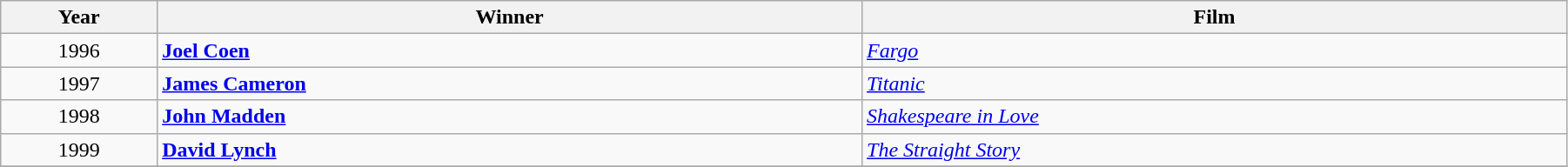<table class="wikitable" width="95%" cellpadding="5">
<tr>
<th width="10%"><strong>Year</strong></th>
<th width="45%"><strong>Winner</strong></th>
<th width="45%"><strong>Film</strong></th>
</tr>
<tr>
<td style="text-align:center;">1996</td>
<td><strong><a href='#'>Joel Coen</a></strong></td>
<td><em><a href='#'>Fargo</a></em></td>
</tr>
<tr>
<td style="text-align:center;">1997</td>
<td><strong><a href='#'>James Cameron</a></strong></td>
<td><em><a href='#'>Titanic</a></em></td>
</tr>
<tr>
<td style="text-align:center;">1998</td>
<td><strong><a href='#'>John Madden</a></strong></td>
<td><em><a href='#'>Shakespeare in Love</a></em></td>
</tr>
<tr>
<td style="text-align:center;">1999</td>
<td><strong><a href='#'>David Lynch</a></strong></td>
<td><em><a href='#'>The Straight Story</a></em></td>
</tr>
<tr>
</tr>
</table>
